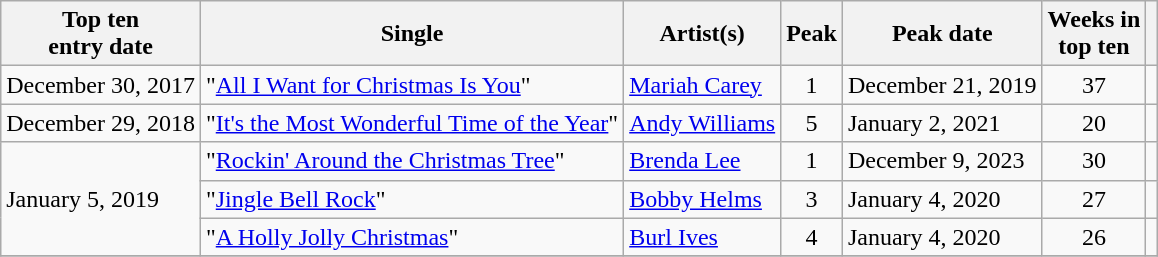<table class="wikitable sortable">
<tr>
<th>Top ten<br>entry date</th>
<th>Single</th>
<th>Artist(s)</th>
<th data-sort-type="number">Peak</th>
<th>Peak date</th>
<th data-sort-type="number">Weeks in<br>top ten</th>
<th></th>
</tr>
<tr>
<td>December 30, 2017</td>
<td>"<a href='#'>All I Want for Christmas Is You</a>"</td>
<td><a href='#'>Mariah Carey</a></td>
<td style="text-align:center;">1</td>
<td>December 21, 2019</td>
<td style="text-align:center;">37</td>
<td style="text-align:center;"></td>
</tr>
<tr>
<td>December 29, 2018</td>
<td>"<a href='#'>It's the Most Wonderful Time of the Year</a>"</td>
<td><a href='#'>Andy Williams</a></td>
<td style="text-align:center;">5</td>
<td>January 2, 2021</td>
<td style="text-align:center;">20</td>
<td style="text-align:center;"></td>
</tr>
<tr>
<td rowspan=3>January 5, 2019</td>
<td>"<a href='#'>Rockin' Around the Christmas Tree</a>"</td>
<td><a href='#'>Brenda Lee</a></td>
<td style="text-align:center;">1</td>
<td>December 9, 2023</td>
<td style="text-align:center;">30</td>
<td style="text-align:center;"></td>
</tr>
<tr>
<td>"<a href='#'>Jingle Bell Rock</a>"</td>
<td><a href='#'>Bobby Helms</a></td>
<td style="text-align:center;">3</td>
<td>January 4, 2020</td>
<td style="text-align:center;">27</td>
<td style="text-align:center;"></td>
</tr>
<tr>
<td>"<a href='#'>A Holly Jolly Christmas</a>"</td>
<td><a href='#'>Burl Ives</a></td>
<td style="text-align:center;">4</td>
<td>January 4, 2020</td>
<td style="text-align:center;">26</td>
<td style="text-align:center;"></td>
</tr>
<tr>
</tr>
</table>
